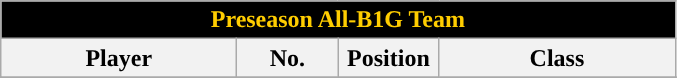<table class="wikitable" style="text-align:center">
<tr>
<td colspan="5" style= "background: #000000; color:#FFCD00"><strong>Preseason All-B1G Team</strong></td>
</tr>
<tr>
<th style="width:150px; ">Player</th>
<th style="width:60px; ">No.</th>
<th style="width:60px; ">Position</th>
<th style="width:150px; ">Class</th>
</tr>
<tr>
</tr>
<tr>
</tr>
</table>
